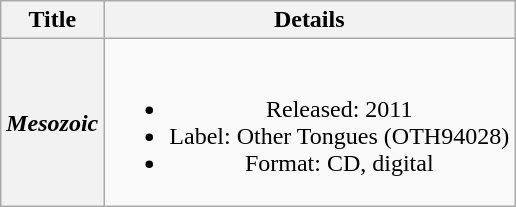<table class="wikitable plainrowheaders" style="text-align:center;">
<tr>
<th>Title</th>
<th>Details</th>
</tr>
<tr>
<th scope="row"><em>Mesozoic</em></th>
<td><br><ul><li>Released: 2011</li><li>Label: Other Tongues (OTH94028)</li><li>Format: CD, digital</li></ul></td>
</tr>
</table>
